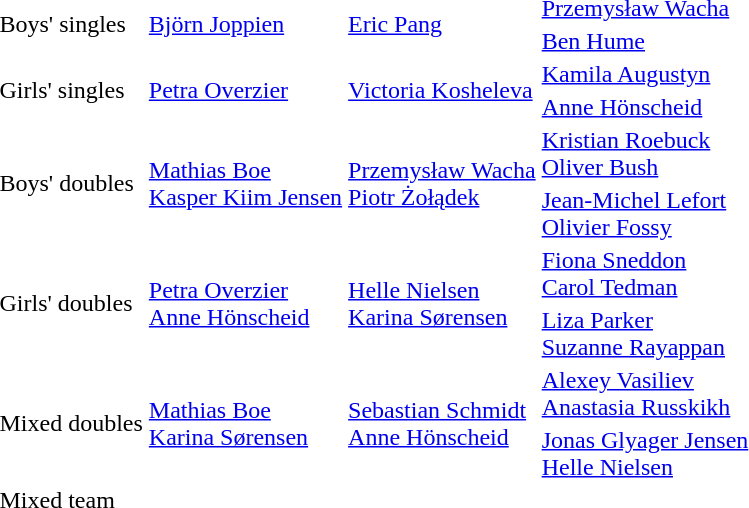<table>
<tr>
<td rowspan=2>Boys' singles</td>
<td rowspan=2> <a href='#'>Björn Joppien</a></td>
<td rowspan=2> <a href='#'>Eric Pang</a></td>
<td> <a href='#'>Przemysław Wacha</a></td>
</tr>
<tr>
<td> <a href='#'>Ben Hume</a></td>
</tr>
<tr>
<td rowspan=2>Girls' singles</td>
<td rowspan=2> <a href='#'>Petra Overzier</a></td>
<td rowspan=2> <a href='#'>Victoria Kosheleva</a></td>
<td> <a href='#'>Kamila Augustyn</a></td>
</tr>
<tr>
<td> <a href='#'>Anne Hönscheid</a></td>
</tr>
<tr>
<td rowspan=2>Boys' doubles</td>
<td rowspan=2> <a href='#'>Mathias Boe</a> <br>  <a href='#'>Kasper Kiim Jensen</a></td>
<td rowspan=2> <a href='#'>Przemysław Wacha</a> <br>  <a href='#'>Piotr Żołądek</a></td>
<td> <a href='#'>Kristian Roebuck</a> <br>  <a href='#'>Oliver Bush</a></td>
</tr>
<tr>
<td> <a href='#'>Jean-Michel Lefort</a> <br>  <a href='#'>Olivier Fossy</a></td>
</tr>
<tr>
<td rowspan=2>Girls' doubles</td>
<td rowspan=2> <a href='#'>Petra Overzier</a> <br>  <a href='#'>Anne Hönscheid</a></td>
<td rowspan=2> <a href='#'>Helle Nielsen</a> <br>  <a href='#'>Karina Sørensen</a></td>
<td> <a href='#'>Fiona Sneddon</a> <br>  <a href='#'>Carol Tedman</a></td>
</tr>
<tr>
<td> <a href='#'>Liza Parker</a> <br>  <a href='#'>Suzanne Rayappan</a></td>
</tr>
<tr>
<td rowspan=2>Mixed doubles</td>
<td rowspan=2> <a href='#'>Mathias Boe</a> <br>  <a href='#'>Karina Sørensen</a></td>
<td rowspan=2> <a href='#'>Sebastian Schmidt</a> <br>  <a href='#'>Anne Hönscheid</a></td>
<td> <a href='#'>Alexey Vasiliev</a> <br>  <a href='#'>Anastasia Russkikh</a></td>
</tr>
<tr>
<td> <a href='#'>Jonas Glyager Jensen</a> <br>  <a href='#'>Helle Nielsen</a></td>
</tr>
<tr>
<td>Mixed team</td>
<td></td>
<td></td>
<td></td>
</tr>
</table>
